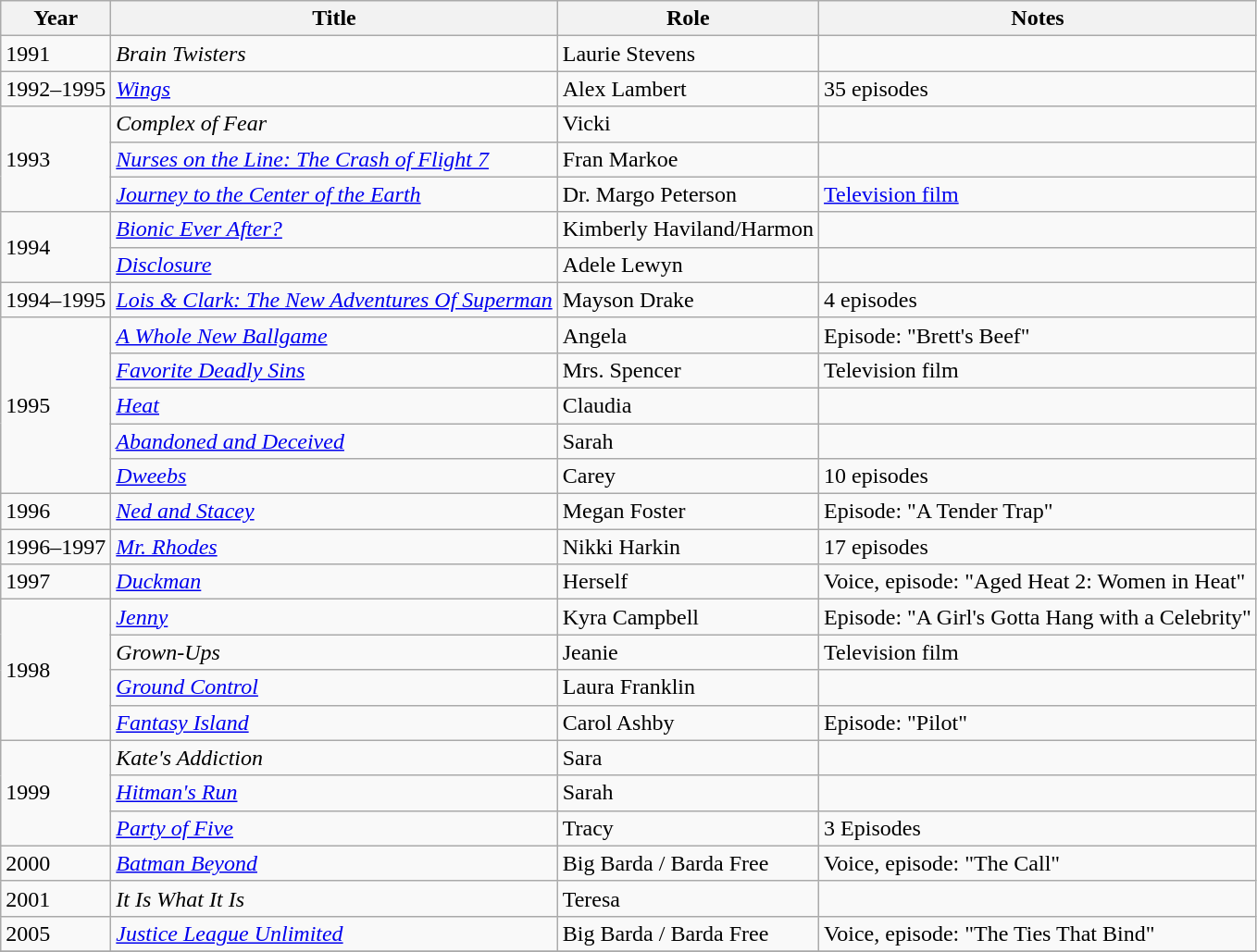<table class="wikitable sortable plainrowheaders" style="white-space:nowrap">
<tr>
<th>Year</th>
<th>Title</th>
<th>Role</th>
<th>Notes</th>
</tr>
<tr>
<td>1991</td>
<td><em>Brain Twisters</em></td>
<td>Laurie Stevens</td>
<td></td>
</tr>
<tr>
<td>1992–1995</td>
<td><em><a href='#'>Wings</a></em></td>
<td>Alex Lambert</td>
<td>35 episodes</td>
</tr>
<tr>
<td rowspan=3>1993</td>
<td><em>Complex of Fear</em></td>
<td>Vicki</td>
<td></td>
</tr>
<tr>
<td><em><a href='#'>Nurses on the Line: The Crash of Flight 7</a></em></td>
<td>Fran Markoe</td>
<td></td>
</tr>
<tr>
<td><em><a href='#'>Journey to the Center of the Earth</a></em></td>
<td>Dr. Margo Peterson</td>
<td><a href='#'>Television film</a></td>
</tr>
<tr>
<td rowspan=2>1994</td>
<td><em><a href='#'>Bionic Ever After?</a></em></td>
<td>Kimberly Haviland/Harmon</td>
<td></td>
</tr>
<tr>
<td><em><a href='#'>Disclosure</a></em></td>
<td>Adele Lewyn</td>
<td></td>
</tr>
<tr>
<td>1994–1995</td>
<td><em><a href='#'>Lois & Clark: The New Adventures Of Superman</a></em></td>
<td>Mayson Drake</td>
<td>4 episodes</td>
</tr>
<tr>
<td rowspan=5>1995</td>
<td><em><a href='#'>A Whole New Ballgame</a></em></td>
<td>Angela</td>
<td>Episode: "Brett's Beef"</td>
</tr>
<tr>
<td><em><a href='#'>Favorite Deadly Sins</a></em></td>
<td>Mrs. Spencer</td>
<td>Television film</td>
</tr>
<tr>
<td><em><a href='#'>Heat</a></em></td>
<td>Claudia</td>
<td></td>
</tr>
<tr>
<td><em><a href='#'>Abandoned and Deceived</a></em></td>
<td>Sarah</td>
<td></td>
</tr>
<tr>
<td><em><a href='#'>Dweebs</a></em></td>
<td>Carey</td>
<td>10 episodes</td>
</tr>
<tr>
<td>1996</td>
<td><em><a href='#'>Ned and Stacey</a></em></td>
<td>Megan Foster</td>
<td>Episode: "A Tender Trap"</td>
</tr>
<tr>
<td>1996–1997</td>
<td><em><a href='#'>Mr. Rhodes</a></em></td>
<td>Nikki Harkin</td>
<td>17 episodes</td>
</tr>
<tr>
<td>1997</td>
<td><em><a href='#'>Duckman</a></em></td>
<td>Herself</td>
<td>Voice, episode: "Aged Heat 2: Women in Heat"</td>
</tr>
<tr>
<td rowspan=4>1998</td>
<td><em><a href='#'>Jenny</a></em></td>
<td>Kyra Campbell</td>
<td>Episode: "A Girl's Gotta Hang with a Celebrity"</td>
</tr>
<tr>
<td><em>Grown-Ups</em></td>
<td>Jeanie</td>
<td>Television film</td>
</tr>
<tr>
<td><em><a href='#'>Ground Control</a></em></td>
<td>Laura Franklin</td>
<td></td>
</tr>
<tr>
<td><em><a href='#'>Fantasy Island</a></em></td>
<td>Carol Ashby</td>
<td>Episode: "Pilot"</td>
</tr>
<tr>
<td rowspan=3>1999</td>
<td><em>Kate's Addiction</em></td>
<td>Sara</td>
<td></td>
</tr>
<tr>
<td><em><a href='#'>Hitman's Run</a></em></td>
<td>Sarah</td>
<td></td>
</tr>
<tr>
<td><em><a href='#'>Party of Five</a></em></td>
<td>Tracy</td>
<td>3 Episodes</td>
</tr>
<tr>
<td>2000</td>
<td><em><a href='#'>Batman Beyond</a></em></td>
<td>Big Barda / Barda Free</td>
<td>Voice, episode: "The Call"</td>
</tr>
<tr>
<td>2001</td>
<td><em>It Is What It Is</em></td>
<td>Teresa</td>
<td></td>
</tr>
<tr>
<td>2005</td>
<td><em><a href='#'>Justice League Unlimited</a></em></td>
<td>Big Barda / Barda Free</td>
<td>Voice, episode: "The Ties That Bind"</td>
</tr>
<tr>
</tr>
</table>
